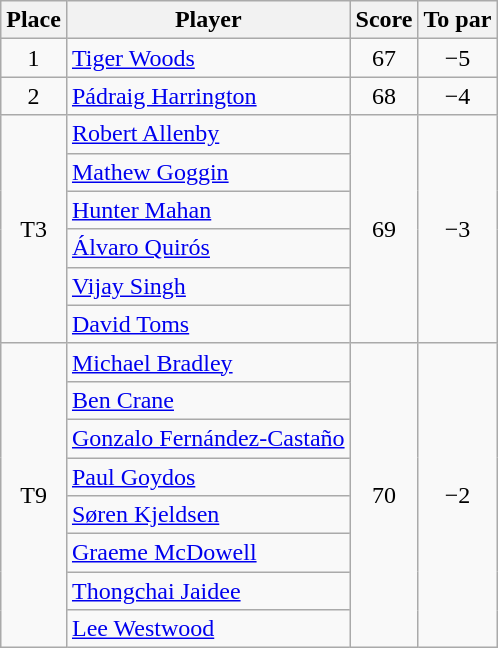<table class="wikitable">
<tr>
<th>Place</th>
<th>Player</th>
<th>Score</th>
<th>To par</th>
</tr>
<tr>
<td align=center>1</td>
<td> <a href='#'>Tiger Woods</a></td>
<td align=center>67</td>
<td align=center>−5</td>
</tr>
<tr>
<td align=center>2</td>
<td> <a href='#'>Pádraig Harrington</a></td>
<td align=center>68</td>
<td align=center>−4</td>
</tr>
<tr>
<td rowspan="6" align=center>T3</td>
<td> <a href='#'>Robert Allenby</a></td>
<td rowspan="6"  align=center>69</td>
<td rowspan="6" align=center>−3</td>
</tr>
<tr>
<td> <a href='#'>Mathew Goggin</a></td>
</tr>
<tr>
<td> <a href='#'>Hunter Mahan</a></td>
</tr>
<tr>
<td> <a href='#'>Álvaro Quirós</a></td>
</tr>
<tr>
<td> <a href='#'>Vijay Singh</a></td>
</tr>
<tr>
<td> <a href='#'>David Toms</a></td>
</tr>
<tr>
<td rowspan="8" align=center>T9</td>
<td> <a href='#'>Michael Bradley</a></td>
<td rowspan="8" align=center>70</td>
<td rowspan="8" align=center>−2</td>
</tr>
<tr>
<td> <a href='#'>Ben Crane</a></td>
</tr>
<tr>
<td> <a href='#'>Gonzalo Fernández-Castaño</a></td>
</tr>
<tr>
<td> <a href='#'>Paul Goydos</a></td>
</tr>
<tr>
<td> <a href='#'>Søren Kjeldsen</a></td>
</tr>
<tr>
<td> <a href='#'>Graeme McDowell</a></td>
</tr>
<tr>
<td> <a href='#'>Thongchai Jaidee</a></td>
</tr>
<tr>
<td> <a href='#'>Lee Westwood</a></td>
</tr>
</table>
